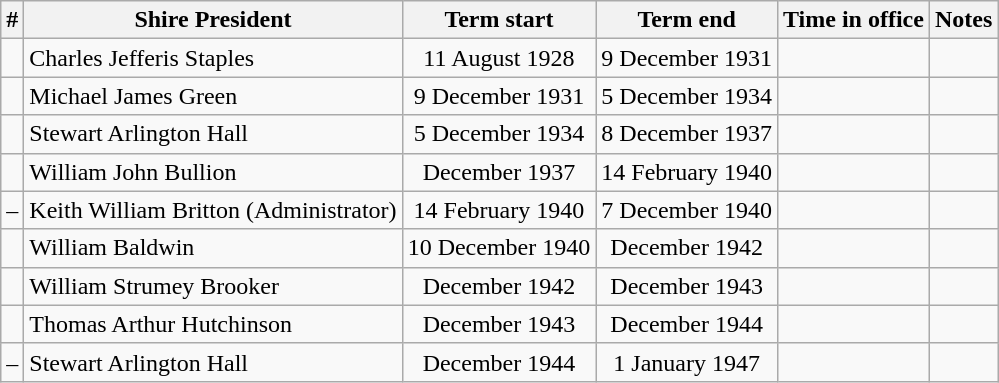<table class="wikitable sortable">
<tr>
<th>#</th>
<th>Shire President</th>
<th>Term start</th>
<th>Term end</th>
<th>Time in office</th>
<th>Notes</th>
</tr>
<tr>
<td align=center></td>
<td>Charles Jefferis Staples</td>
<td align=center>11 August 1928</td>
<td align=center>9 December 1931</td>
<td align=right></td>
<td></td>
</tr>
<tr>
<td align=center></td>
<td>Michael James Green</td>
<td align=center>9 December 1931</td>
<td align=center>5 December 1934</td>
<td align=right></td>
<td></td>
</tr>
<tr>
<td align=center></td>
<td>Stewart Arlington Hall</td>
<td align=center>5 December 1934</td>
<td align=center>8 December 1937</td>
<td align=right></td>
<td></td>
</tr>
<tr>
<td align=center></td>
<td>William John Bullion</td>
<td align=center>December 1937</td>
<td align=center>14 February 1940</td>
<td align=right></td>
<td></td>
</tr>
<tr>
<td align=center>–</td>
<td>Keith William Britton (Administrator)</td>
<td align=center>14 February 1940</td>
<td align=center>7 December 1940</td>
<td align=right></td>
<td></td>
</tr>
<tr>
<td align=center></td>
<td>William Baldwin</td>
<td align=center>10 December 1940</td>
<td align=center>December 1942</td>
<td align=right></td>
<td></td>
</tr>
<tr>
<td align=center></td>
<td>William Strumey Brooker</td>
<td align=center>December 1942</td>
<td align=center>December 1943</td>
<td></td>
<td></td>
</tr>
<tr>
<td align=center></td>
<td>Thomas Arthur Hutchinson</td>
<td align=center>December 1943</td>
<td align=center>December 1944</td>
<td></td>
<td></td>
</tr>
<tr>
<td align=center>–</td>
<td>Stewart Arlington Hall</td>
<td align=center>December 1944</td>
<td align=center>1 January 1947</td>
<td></td>
<td></td>
</tr>
</table>
